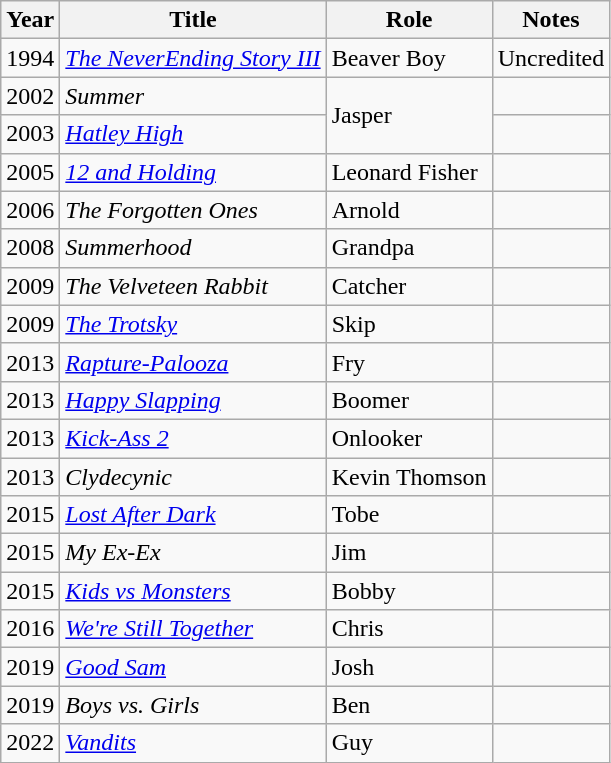<table class="wikitable sortable">
<tr>
<th>Year</th>
<th>Title</th>
<th>Role</th>
<th>Notes</th>
</tr>
<tr>
<td>1994</td>
<td data-sort-value="NeverEnding Story III, The"><em><a href='#'>The NeverEnding Story III</a></em></td>
<td>Beaver Boy</td>
<td>Uncredited</td>
</tr>
<tr>
<td>2002</td>
<td><em>Summer</em></td>
<td rowspan="2">Jasper</td>
<td></td>
</tr>
<tr>
<td>2003</td>
<td><em><a href='#'>Hatley High</a></em></td>
<td></td>
</tr>
<tr>
<td>2005</td>
<td><em><a href='#'>12 and Holding</a></em></td>
<td>Leonard Fisher</td>
<td></td>
</tr>
<tr>
<td>2006</td>
<td data-sort-value="Forgotten Ones, The"><em>The Forgotten Ones</em></td>
<td>Arnold</td>
<td></td>
</tr>
<tr>
<td>2008</td>
<td><em>Summerhood</em></td>
<td>Grandpa</td>
<td></td>
</tr>
<tr>
<td>2009</td>
<td data-sort-value="Velveteen Rabbit, The"><em>The Velveteen Rabbit</em></td>
<td>Catcher</td>
<td></td>
</tr>
<tr>
<td>2009</td>
<td data-sort-value="Trotsky, The"><em><a href='#'>The Trotsky</a></em></td>
<td>Skip</td>
<td></td>
</tr>
<tr>
<td>2013</td>
<td><em><a href='#'>Rapture-Palooza</a></em></td>
<td>Fry</td>
<td></td>
</tr>
<tr>
<td>2013</td>
<td><a href='#'><em>Happy Slapping</em></a></td>
<td>Boomer</td>
<td></td>
</tr>
<tr>
<td>2013</td>
<td><a href='#'><em>Kick-Ass 2</em></a></td>
<td>Onlooker</td>
<td></td>
</tr>
<tr>
<td>2013</td>
<td><em>Clydecynic</em></td>
<td>Kevin Thomson</td>
<td></td>
</tr>
<tr>
<td>2015</td>
<td><em><a href='#'>Lost After Dark</a></em></td>
<td>Tobe</td>
<td></td>
</tr>
<tr>
<td>2015</td>
<td><em>My Ex-Ex</em></td>
<td>Jim</td>
<td></td>
</tr>
<tr>
<td>2015</td>
<td><em><a href='#'>Kids vs Monsters</a></em></td>
<td>Bobby</td>
<td></td>
</tr>
<tr>
<td>2016</td>
<td><em><a href='#'>We're Still Together</a></em></td>
<td>Chris</td>
<td></td>
</tr>
<tr>
<td>2019</td>
<td><a href='#'><em>Good Sam</em></a></td>
<td>Josh</td>
<td></td>
</tr>
<tr>
<td>2019</td>
<td><em>Boys vs. Girls</em></td>
<td>Ben</td>
<td></td>
</tr>
<tr>
<td>2022</td>
<td><em><a href='#'>Vandits</a></em></td>
<td>Guy</td>
</tr>
</table>
